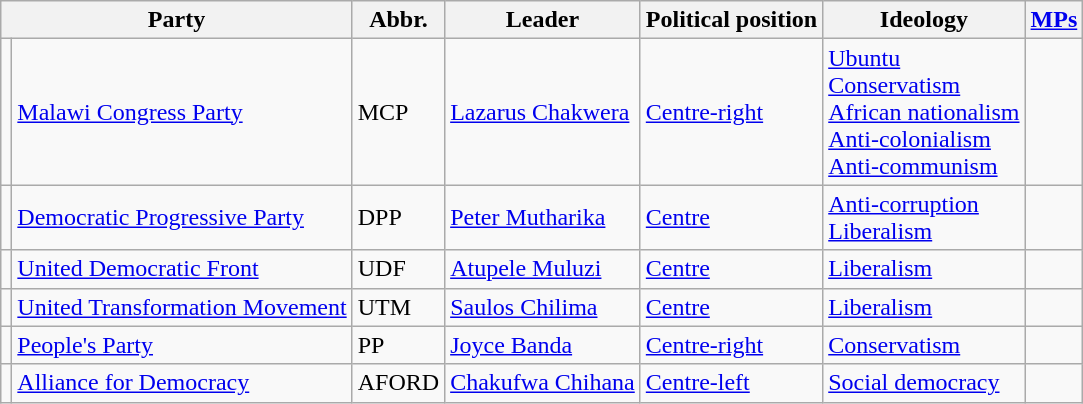<table class=wikitable>
<tr>
<th colspan=2>Party</th>
<th>Abbr.</th>
<th>Leader</th>
<th>Political position</th>
<th>Ideology</th>
<th><a href='#'>MPs</a></th>
</tr>
<tr>
<td bgcolor=></td>
<td><a href='#'>Malawi Congress Party</a></td>
<td>MCP</td>
<td><a href='#'>Lazarus Chakwera</a></td>
<td><a href='#'>Centre-right</a></td>
<td><a href='#'>Ubuntu</a><br><a href='#'>Conservatism</a><br><a href='#'>African nationalism</a><br><a href='#'>Anti-colonialism</a><br><a href='#'>Anti-communism</a></td>
<td></td>
</tr>
<tr>
<td bgcolor=></td>
<td><a href='#'>Democratic Progressive Party</a></td>
<td>DPP</td>
<td><a href='#'>Peter Mutharika</a></td>
<td><a href='#'>Centre</a></td>
<td><a href='#'>Anti-corruption</a><br><a href='#'>Liberalism</a></td>
<td></td>
</tr>
<tr>
<td bgcolor=></td>
<td><a href='#'>United Democratic Front</a></td>
<td>UDF</td>
<td><a href='#'>Atupele Muluzi</a></td>
<td><a href='#'>Centre</a></td>
<td><a href='#'>Liberalism</a></td>
<td></td>
</tr>
<tr>
<td bgcolor=></td>
<td><a href='#'>United Transformation Movement</a></td>
<td>UTM</td>
<td><a href='#'>Saulos Chilima</a></td>
<td><a href='#'>Centre</a></td>
<td><a href='#'>Liberalism</a></td>
<td></td>
</tr>
<tr>
<td bgcolor=></td>
<td><a href='#'>People's Party</a></td>
<td>PP</td>
<td><a href='#'>Joyce Banda</a></td>
<td><a href='#'>Centre-right</a></td>
<td><a href='#'>Conservatism</a></td>
<td></td>
</tr>
<tr>
<td bgcolor=></td>
<td><a href='#'>Alliance for Democracy</a></td>
<td>AFORD</td>
<td><a href='#'>Chakufwa Chihana</a></td>
<td><a href='#'>Centre-left</a></td>
<td><a href='#'>Social democracy</a></td>
<td></td>
</tr>
</table>
